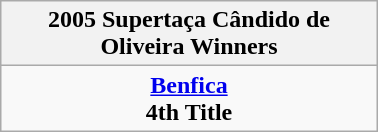<table class="wikitable" style="text-align: center; margin: 0 auto; width: 20%">
<tr>
<th>2005 Supertaça Cândido de Oliveira Winners</th>
</tr>
<tr>
<td><strong><a href='#'>Benfica</a></strong><br><strong>4th Title</strong></td>
</tr>
</table>
